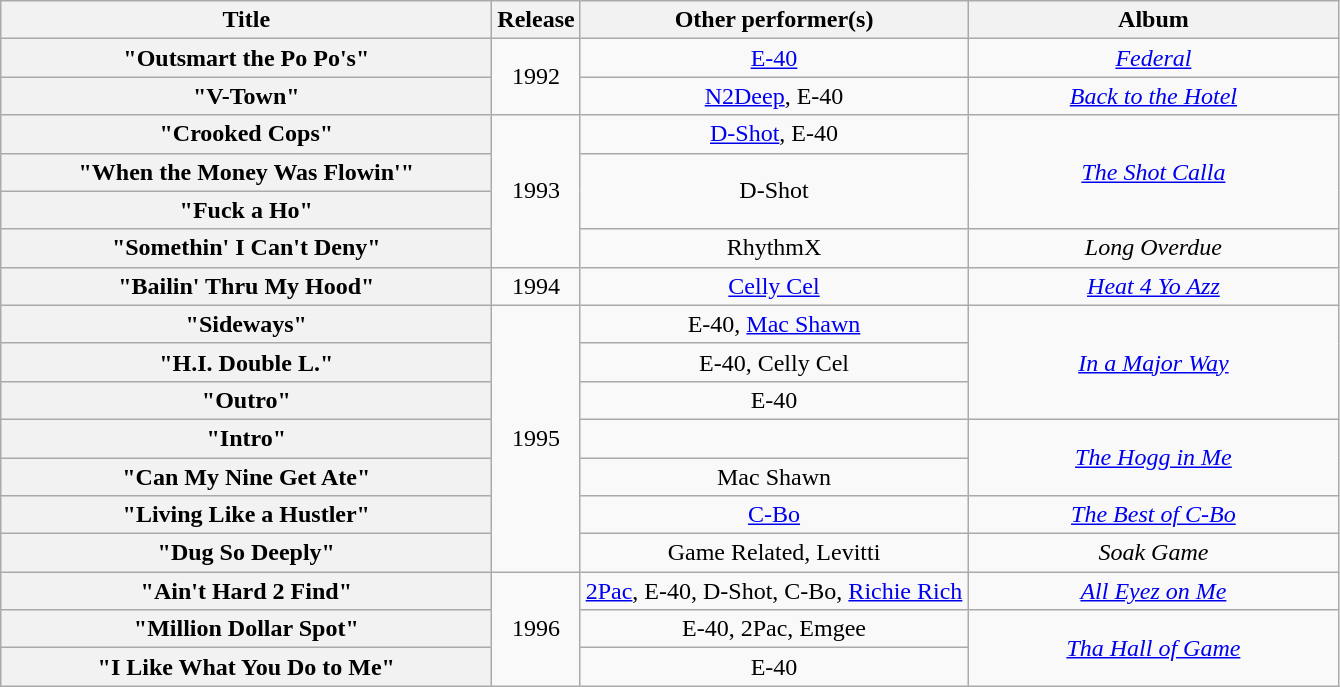<table class="wikitable plainrowheaders" style="text-align:center;">
<tr>
<th scope="col" style="width:20em;">Title</th>
<th scope="col">Release</th>
<th scope="col">Other performer(s)</th>
<th scope="col" style="width:15em;">Album</th>
</tr>
<tr>
<th scope="row">"Outsmart the Po Po's"</th>
<td rowspan="2">1992</td>
<td><a href='#'>E-40</a></td>
<td><em><a href='#'>Federal</a></em></td>
</tr>
<tr>
<th scope="row">"V-Town"</th>
<td><a href='#'>N2Deep</a>, E-40</td>
<td><em><a href='#'>Back to the Hotel</a></em></td>
</tr>
<tr>
<th scope="row">"Crooked Cops"</th>
<td rowspan="4">1993</td>
<td><a href='#'>D-Shot</a>, E-40</td>
<td rowspan="3"><em><a href='#'>The Shot Calla</a></em></td>
</tr>
<tr>
<th scope="row">"When the Money Was Flowin'"</th>
<td rowspan="2">D-Shot</td>
</tr>
<tr>
<th scope="row">"Fuck a Ho"</th>
</tr>
<tr>
<th scope="row">"Somethin' I Can't Deny"</th>
<td>RhythmX</td>
<td><em>Long Overdue</em></td>
</tr>
<tr>
<th scope="row">"Bailin' Thru My Hood"</th>
<td>1994</td>
<td><a href='#'>Celly Cel</a></td>
<td><em><a href='#'>Heat 4 Yo Azz</a></em></td>
</tr>
<tr>
<th scope="row">"Sideways"</th>
<td rowspan="7">1995</td>
<td>E-40, <a href='#'>Mac Shawn</a></td>
<td rowspan="3"><em><a href='#'>In a Major Way</a></em></td>
</tr>
<tr>
<th scope="row">"H.I. Double L."</th>
<td>E-40, Celly Cel</td>
</tr>
<tr>
<th scope="row">"Outro"</th>
<td>E-40</td>
</tr>
<tr>
<th scope="row">"Intro"</th>
<td></td>
<td rowspan="2"><em><a href='#'>The Hogg in Me</a></em></td>
</tr>
<tr>
<th scope="row">"Can My Nine Get Ate"</th>
<td>Mac Shawn</td>
</tr>
<tr>
<th scope="row">"Living Like a Hustler"</th>
<td><a href='#'>C-Bo</a></td>
<td><em><a href='#'>The Best of C-Bo</a></em></td>
</tr>
<tr>
<th scope="row">"Dug So Deeply"</th>
<td>Game Related, Levitti</td>
<td><em>Soak Game</em></td>
</tr>
<tr>
<th scope="row">"Ain't Hard 2 Find"</th>
<td rowspan="3">1996</td>
<td><a href='#'>2Pac</a>, E-40, D-Shot, C-Bo, <a href='#'>Richie Rich</a></td>
<td><em><a href='#'>All Eyez on Me</a></em></td>
</tr>
<tr>
<th scope="row">"Million Dollar Spot"</th>
<td>E-40, 2Pac, Emgee</td>
<td rowspan="2"><em><a href='#'>Tha Hall of Game</a></em></td>
</tr>
<tr>
<th scope="row">"I Like What You Do to Me"</th>
<td>E-40</td>
</tr>
</table>
